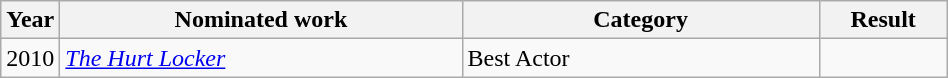<table class="wikitable sortable" width="50%">
<tr>
<th width="1%">Year</th>
<th width="45%">Nominated work</th>
<th width="40%">Category</th>
<th width="14%">Result</th>
</tr>
<tr>
<td>2010</td>
<td><em><a href='#'>The Hurt Locker</a></em></td>
<td>Best Actor</td>
<td></td>
</tr>
</table>
